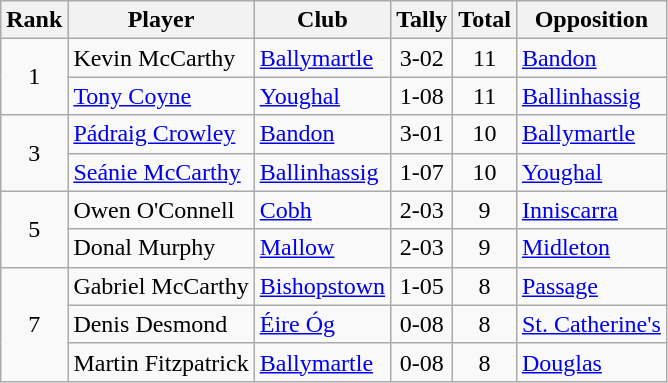<table class="wikitable">
<tr>
<th>Rank</th>
<th>Player</th>
<th>Club</th>
<th>Tally</th>
<th>Total</th>
<th>Opposition</th>
</tr>
<tr>
<td rowspan="2" style="text-align:center;">1</td>
<td>Kevin McCarthy</td>
<td><a href='#'>Ballymartle</a></td>
<td align=center>3-02</td>
<td align=center>11</td>
<td><a href='#'>Bandon</a></td>
</tr>
<tr>
<td><a href='#'>Tony Coyne</a></td>
<td><a href='#'>Youghal</a></td>
<td align=center>1-08</td>
<td align=center>11</td>
<td><a href='#'>Ballinhassig</a></td>
</tr>
<tr>
<td rowspan="2" style="text-align:center;">3</td>
<td><a href='#'>Pádraig Crowley</a></td>
<td><a href='#'>Bandon</a></td>
<td align=center>3-01</td>
<td align=center>10</td>
<td><a href='#'>Ballymartle</a></td>
</tr>
<tr>
<td><a href='#'>Seánie McCarthy</a></td>
<td><a href='#'>Ballinhassig</a></td>
<td align=center>1-07</td>
<td align=center>10</td>
<td><a href='#'>Youghal</a></td>
</tr>
<tr>
<td rowspan="2" style="text-align:center;">5</td>
<td>Owen O'Connell</td>
<td><a href='#'>Cobh</a></td>
<td align=center>2-03</td>
<td align=center>9</td>
<td><a href='#'>Inniscarra</a></td>
</tr>
<tr>
<td>Donal Murphy</td>
<td><a href='#'>Mallow</a></td>
<td align=center>2-03</td>
<td align=center>9</td>
<td><a href='#'>Midleton</a></td>
</tr>
<tr>
<td rowspan="3" style="text-align:center;">7</td>
<td>Gabriel McCarthy</td>
<td><a href='#'>Bishopstown</a></td>
<td align=center>1-05</td>
<td align=center>8</td>
<td><a href='#'>Passage</a></td>
</tr>
<tr>
<td>Denis Desmond</td>
<td><a href='#'>Éire Óg</a></td>
<td align=center>0-08</td>
<td align=center>8</td>
<td><a href='#'>St. Catherine's</a></td>
</tr>
<tr>
<td>Martin Fitzpatrick</td>
<td><a href='#'>Ballymartle</a></td>
<td align=center>0-08</td>
<td align=center>8</td>
<td><a href='#'>Douglas</a></td>
</tr>
</table>
